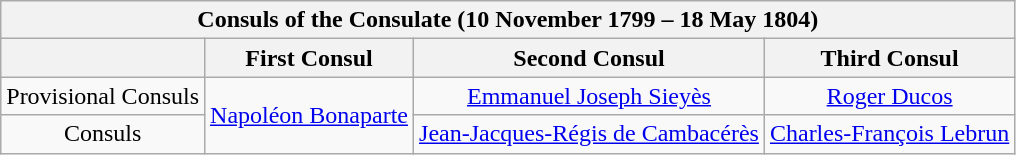<table class="wikitable" style="text-align:center">
<tr>
<th colspan=4><strong>Consuls of the Consulate</strong> (10 November 1799 – 18 May 1804)</th>
</tr>
<tr>
<th></th>
<th>First Consul</th>
<th>Second Consul</th>
<th>Third Consul</th>
</tr>
<tr>
<td>Provisional Consuls<br></td>
<td rowspan=2><a href='#'>Napoléon Bonaparte</a></td>
<td><a href='#'>Emmanuel Joseph Sieyès</a></td>
<td><a href='#'>Roger Ducos</a></td>
</tr>
<tr>
<td>Consuls<br></td>
<td><a href='#'>Jean-Jacques-Régis de Cambacérès</a></td>
<td><a href='#'>Charles-François Lebrun</a></td>
</tr>
</table>
